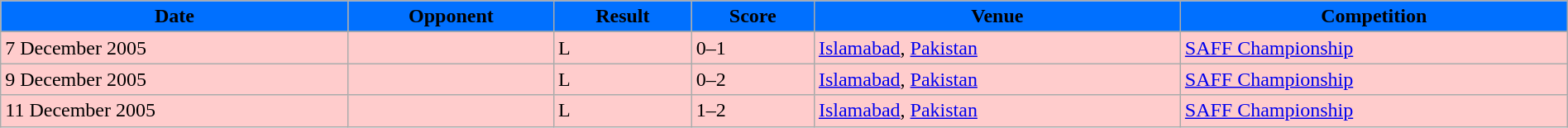<table width=100% class="wikitable">
<tr>
<th style="background:#0070FF;"><span>Date</span></th>
<th style="background:#0070FF;"><span>Opponent</span></th>
<th style="background:#0070FF;"><span>Result</span></th>
<th style="background:#0070FF;"><span>Score</span></th>
<th style="background:#0070FF;"><span>Venue</span></th>
<th style="background:#0070FF;"><span>Competition</span></th>
</tr>
<tr>
</tr>
<tr style="background:#FCC;">
<td>7 December 2005</td>
<td></td>
<td>L</td>
<td>0–1</td>
<td> <a href='#'>Islamabad</a>, <a href='#'>Pakistan</a></td>
<td><a href='#'>SAFF Championship</a></td>
</tr>
<tr style="background:#FCC;">
<td>9 December 2005</td>
<td></td>
<td>L</td>
<td>0–2</td>
<td> <a href='#'>Islamabad</a>, <a href='#'>Pakistan</a></td>
<td><a href='#'>SAFF Championship</a></td>
</tr>
<tr style="background:#FCC;">
<td>11 December 2005</td>
<td></td>
<td>L</td>
<td>1–2</td>
<td> <a href='#'>Islamabad</a>, <a href='#'>Pakistan</a></td>
<td><a href='#'>SAFF Championship</a></td>
</tr>
</table>
